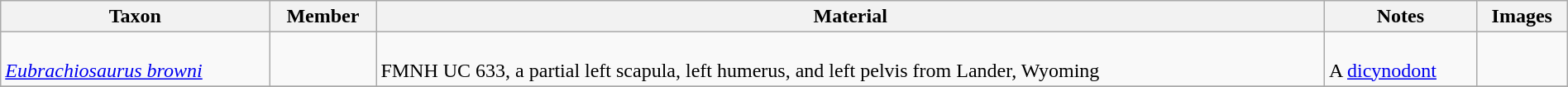<table class="wikitable sortable" align="center" width="100%">
<tr>
<th>Taxon</th>
<th>Member</th>
<th class="unsortable">Material</th>
<th class="unsortable">Notes</th>
<th class="unsortable">Images</th>
</tr>
<tr>
<td><br><em><a href='#'>Eubrachiosaurus browni</a></em></td>
<td></td>
<td><br>FMNH UC 633, a partial left scapula, left humerus, and left pelvis from Lander, Wyoming</td>
<td><br>A <a href='#'>dicynodont</a></td>
<td><br></td>
</tr>
<tr>
</tr>
</table>
